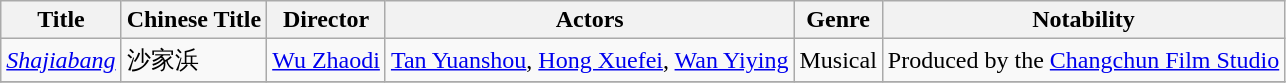<table class="wikitable">
<tr>
<th>Title</th>
<th>Chinese Title</th>
<th>Director</th>
<th>Actors</th>
<th>Genre</th>
<th>Notability</th>
</tr>
<tr>
<td><em><a href='#'>Shajiabang</a></em></td>
<td>沙家浜</td>
<td><a href='#'>Wu Zhaodi</a></td>
<td><a href='#'>Tan Yuanshou</a>, <a href='#'>Hong Xuefei</a>, <a href='#'>Wan Yiying</a></td>
<td>Musical</td>
<td>Produced by the <a href='#'>Changchun Film Studio</a></td>
</tr>
<tr>
</tr>
</table>
